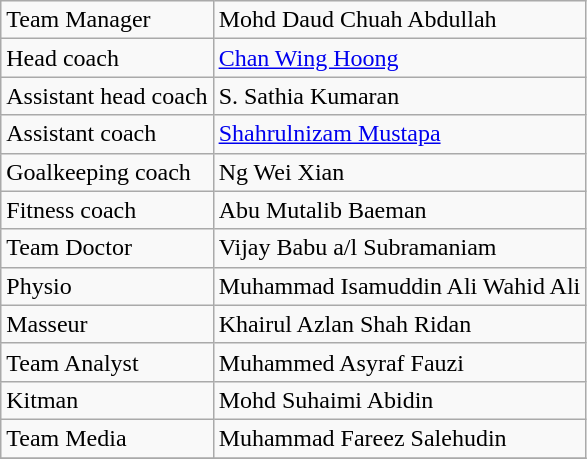<table class="wikitable">
<tr>
<td>Team Manager</td>
<td> Mohd Daud Chuah Abdullah</td>
</tr>
<tr>
<td>Head coach</td>
<td> <a href='#'>Chan Wing Hoong</a></td>
</tr>
<tr>
<td>Assistant head coach</td>
<td> S. Sathia Kumaran</td>
</tr>
<tr>
<td>Assistant coach</td>
<td> <a href='#'>Shahrulnizam Mustapa</a></td>
</tr>
<tr>
<td>Goalkeeping coach</td>
<td> Ng Wei Xian</td>
</tr>
<tr>
<td>Fitness coach</td>
<td> Abu Mutalib Baeman</td>
</tr>
<tr>
<td>Team Doctor</td>
<td> Vijay Babu a/l Subramaniam</td>
</tr>
<tr>
<td>Physio</td>
<td> Muhammad Isamuddin Ali Wahid Ali</td>
</tr>
<tr>
<td>Masseur</td>
<td> Khairul Azlan Shah Ridan</td>
</tr>
<tr>
<td>Team Analyst</td>
<td> Muhammed Asyraf Fauzi</td>
</tr>
<tr>
<td>Kitman</td>
<td> Mohd Suhaimi Abidin</td>
</tr>
<tr>
<td>Team Media</td>
<td> Muhammad Fareez Salehudin</td>
</tr>
<tr>
</tr>
</table>
